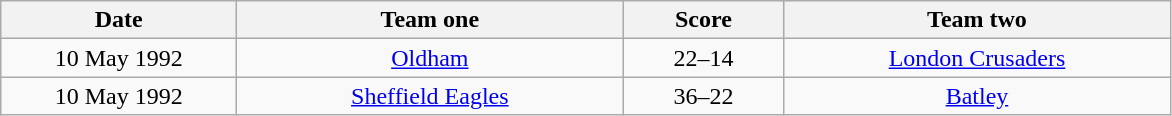<table class="wikitable" style="text-align: center">
<tr>
<th width=150>Date</th>
<th width=250>Team one</th>
<th width=100>Score</th>
<th width=250>Team two</th>
</tr>
<tr>
<td>10 May 1992</td>
<td><a href='#'>Oldham</a></td>
<td>22–14</td>
<td><a href='#'>London Crusaders</a></td>
</tr>
<tr>
<td>10 May 1992</td>
<td><a href='#'>Sheffield Eagles</a></td>
<td>36–22</td>
<td><a href='#'>Batley</a></td>
</tr>
</table>
